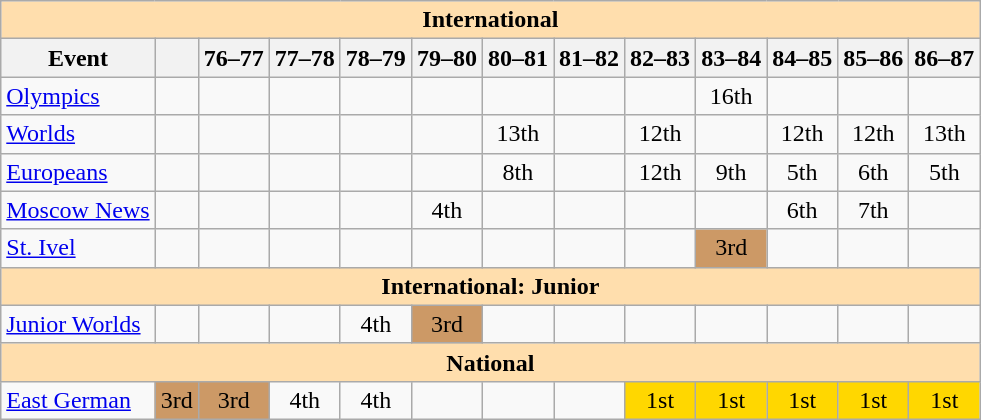<table class="wikitable" style="text-align:center">
<tr>
<th style="background-color: #ffdead; " colspan=13 align=center>International</th>
</tr>
<tr>
<th>Event</th>
<th></th>
<th>76–77</th>
<th>77–78</th>
<th>78–79</th>
<th>79–80</th>
<th>80–81</th>
<th>81–82</th>
<th>82–83</th>
<th>83–84</th>
<th>84–85</th>
<th>85–86</th>
<th>86–87</th>
</tr>
<tr>
<td align=left><a href='#'>Olympics</a></td>
<td></td>
<td></td>
<td></td>
<td></td>
<td></td>
<td></td>
<td></td>
<td></td>
<td>16th</td>
<td></td>
<td></td>
<td></td>
</tr>
<tr>
<td align=left><a href='#'>Worlds</a></td>
<td></td>
<td></td>
<td></td>
<td></td>
<td></td>
<td>13th</td>
<td></td>
<td>12th</td>
<td></td>
<td>12th</td>
<td>12th</td>
<td>13th</td>
</tr>
<tr>
<td align=left><a href='#'>Europeans</a></td>
<td></td>
<td></td>
<td></td>
<td></td>
<td></td>
<td>8th</td>
<td></td>
<td>12th</td>
<td>9th</td>
<td>5th</td>
<td>6th</td>
<td>5th</td>
</tr>
<tr>
<td align=left><a href='#'>Moscow News</a></td>
<td></td>
<td></td>
<td></td>
<td></td>
<td>4th</td>
<td></td>
<td></td>
<td></td>
<td></td>
<td>6th</td>
<td>7th</td>
<td></td>
</tr>
<tr>
<td align=left><a href='#'>St. Ivel</a></td>
<td></td>
<td></td>
<td></td>
<td></td>
<td></td>
<td></td>
<td></td>
<td></td>
<td bgcolor=cc9966>3rd</td>
<td></td>
<td></td>
<td></td>
</tr>
<tr>
<th style="background-color: #ffdead; " colspan=13 align=center>International: Junior</th>
</tr>
<tr>
<td align=left><a href='#'>Junior Worlds</a></td>
<td></td>
<td></td>
<td></td>
<td>4th</td>
<td bgcolor=cc9966>3rd</td>
<td></td>
<td></td>
<td></td>
<td></td>
<td></td>
<td></td>
<td></td>
</tr>
<tr>
<th style="background-color: #ffdead; " colspan=13 align=center>National</th>
</tr>
<tr>
<td align=left><a href='#'>East German</a></td>
<td bgcolor=cc9966>3rd</td>
<td bgcolor=cc9966>3rd</td>
<td>4th</td>
<td>4th</td>
<td></td>
<td></td>
<td></td>
<td bgcolor=gold>1st</td>
<td bgcolor=gold>1st</td>
<td bgcolor=gold>1st</td>
<td bgcolor=gold>1st</td>
<td bgcolor=gold>1st</td>
</tr>
</table>
